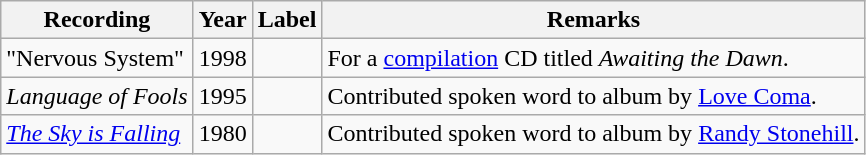<table class="wikitable sortable">
<tr>
<th>Recording</th>
<th>Year</th>
<th>Label</th>
<th>Remarks</th>
</tr>
<tr>
<td>"Nervous System"</td>
<td>1998</td>
<td></td>
<td>For a <a href='#'>compilation</a> CD titled <em>Awaiting the Dawn</em>.</td>
</tr>
<tr>
<td><em>Language of Fools</em></td>
<td>1995</td>
<td></td>
<td>Contributed spoken word to album by <a href='#'>Love Coma</a>.</td>
</tr>
<tr>
<td><em><a href='#'>The Sky is Falling</a></em></td>
<td>1980</td>
<td></td>
<td>Contributed spoken word to album by <a href='#'>Randy Stonehill</a>.</td>
</tr>
</table>
